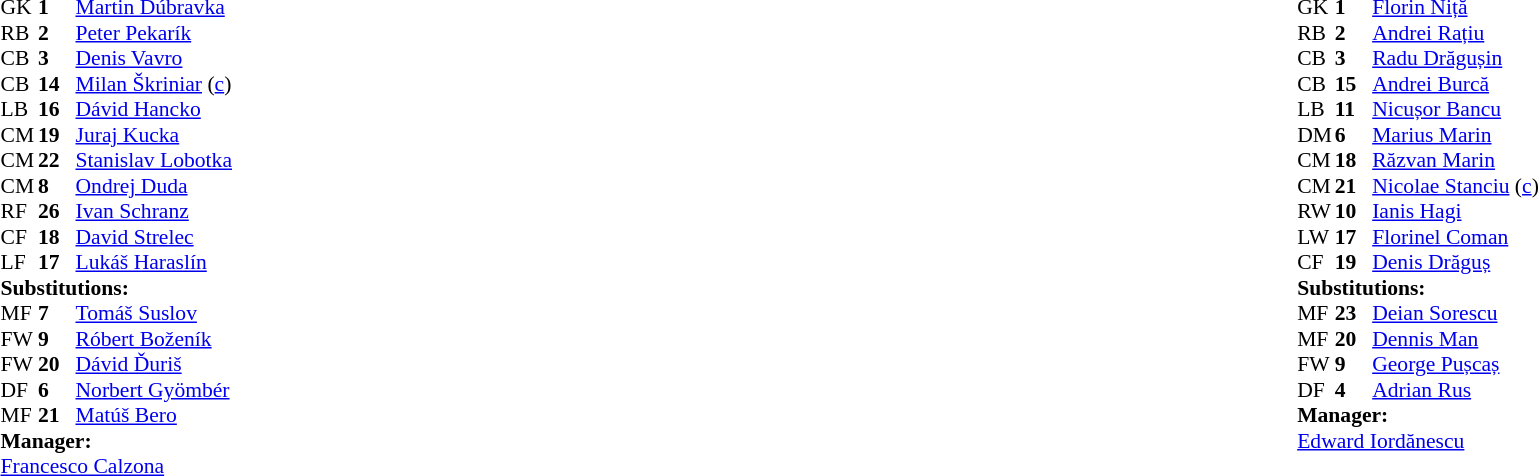<table width="100%">
<tr>
<td valign="top" width="40%"><br><table style="font-size:90%" cellspacing="0" cellpadding="0">
<tr>
<th width=25></th>
<th width=25></th>
</tr>
<tr>
<td>GK</td>
<td><strong>1</strong></td>
<td><a href='#'>Martin Dúbravka</a></td>
</tr>
<tr>
<td>RB</td>
<td><strong>2</strong></td>
<td><a href='#'>Peter Pekarík</a></td>
<td></td>
<td></td>
</tr>
<tr>
<td>CB</td>
<td><strong>3</strong></td>
<td><a href='#'>Denis Vavro</a></td>
</tr>
<tr>
<td>CB</td>
<td><strong>14</strong></td>
<td><a href='#'>Milan Škriniar</a> (<a href='#'>c</a>)</td>
</tr>
<tr>
<td>LB</td>
<td><strong>16</strong></td>
<td><a href='#'>Dávid Hancko</a></td>
</tr>
<tr>
<td>CM</td>
<td><strong>19</strong></td>
<td><a href='#'>Juraj Kucka</a></td>
</tr>
<tr>
<td>CM</td>
<td><strong>22</strong></td>
<td><a href='#'>Stanislav Lobotka</a></td>
</tr>
<tr>
<td>CM</td>
<td><strong>8</strong></td>
<td><a href='#'>Ondrej Duda</a></td>
<td></td>
<td></td>
</tr>
<tr>
<td>RF</td>
<td><strong>26</strong></td>
<td><a href='#'>Ivan Schranz</a></td>
<td></td>
<td></td>
</tr>
<tr>
<td>CF</td>
<td><strong>18</strong></td>
<td><a href='#'>David Strelec</a></td>
<td></td>
<td></td>
</tr>
<tr>
<td>LF</td>
<td><strong>17</strong></td>
<td><a href='#'>Lukáš Haraslín</a></td>
<td></td>
<td></td>
</tr>
<tr>
<td colspan="3"><strong>Substitutions:</strong></td>
</tr>
<tr>
<td>MF</td>
<td><strong>7</strong></td>
<td><a href='#'>Tomáš Suslov</a></td>
<td></td>
<td></td>
</tr>
<tr>
<td>FW</td>
<td><strong>9</strong></td>
<td><a href='#'>Róbert Boženík</a></td>
<td></td>
<td></td>
</tr>
<tr>
<td>FW</td>
<td><strong>20</strong></td>
<td><a href='#'>Dávid Ďuriš</a></td>
<td></td>
<td></td>
</tr>
<tr>
<td>DF</td>
<td><strong>6</strong></td>
<td><a href='#'>Norbert Gyömbér</a></td>
<td></td>
<td></td>
</tr>
<tr>
<td>MF</td>
<td><strong>21</strong></td>
<td><a href='#'>Matúš Bero</a></td>
<td></td>
<td></td>
</tr>
<tr>
<td colspan="3"><strong>Manager:</strong></td>
</tr>
<tr>
<td colspan="3"> <a href='#'>Francesco Calzona</a></td>
</tr>
</table>
</td>
<td valign="top"></td>
<td valign="top" width="50%"><br><table style="font-size:90%; margin:auto" cellspacing="0" cellpadding="0">
<tr>
<th width="25"></th>
<th width="25"></th>
</tr>
<tr>
<td>GK</td>
<td><strong>1</strong></td>
<td><a href='#'>Florin Niță</a></td>
</tr>
<tr>
<td>RB</td>
<td><strong>2</strong></td>
<td><a href='#'>Andrei Rațiu</a></td>
</tr>
<tr>
<td>CB</td>
<td><strong>3</strong></td>
<td><a href='#'>Radu Drăgușin</a></td>
</tr>
<tr>
<td>CB</td>
<td><strong>15</strong></td>
<td><a href='#'>Andrei Burcă</a></td>
<td></td>
</tr>
<tr>
<td>LB</td>
<td><strong>11</strong></td>
<td><a href='#'>Nicușor Bancu</a></td>
<td></td>
</tr>
<tr>
<td>DM</td>
<td><strong>6</strong></td>
<td><a href='#'>Marius Marin</a></td>
</tr>
<tr>
<td>CM</td>
<td><strong>18</strong></td>
<td><a href='#'>Răzvan Marin</a></td>
<td></td>
<td></td>
</tr>
<tr>
<td>CM</td>
<td><strong>21</strong></td>
<td><a href='#'>Nicolae Stanciu</a> (<a href='#'>c</a>)</td>
</tr>
<tr>
<td>RW</td>
<td><strong>10</strong></td>
<td><a href='#'>Ianis Hagi</a></td>
<td></td>
<td></td>
</tr>
<tr>
<td>LW</td>
<td><strong>17</strong></td>
<td><a href='#'>Florinel Coman</a></td>
<td></td>
<td></td>
</tr>
<tr>
<td>CF</td>
<td><strong>19</strong></td>
<td><a href='#'>Denis Drăguș</a></td>
<td></td>
<td></td>
</tr>
<tr>
<td colspan="3"><strong>Substitutions:</strong></td>
</tr>
<tr>
<td>MF</td>
<td><strong>23</strong></td>
<td><a href='#'>Deian Sorescu</a></td>
<td></td>
<td></td>
</tr>
<tr>
<td>MF</td>
<td><strong>20</strong></td>
<td><a href='#'>Dennis Man</a></td>
<td></td>
<td></td>
</tr>
<tr>
<td>FW</td>
<td><strong>9</strong></td>
<td><a href='#'>George Pușcaș</a></td>
<td></td>
<td></td>
</tr>
<tr>
<td>DF</td>
<td><strong>4</strong></td>
<td><a href='#'>Adrian Rus</a></td>
<td></td>
<td></td>
</tr>
<tr>
<td colspan="3"><strong>Manager:</strong></td>
</tr>
<tr>
<td colspan="3"><a href='#'>Edward Iordănescu</a></td>
<td></td>
</tr>
</table>
</td>
</tr>
</table>
